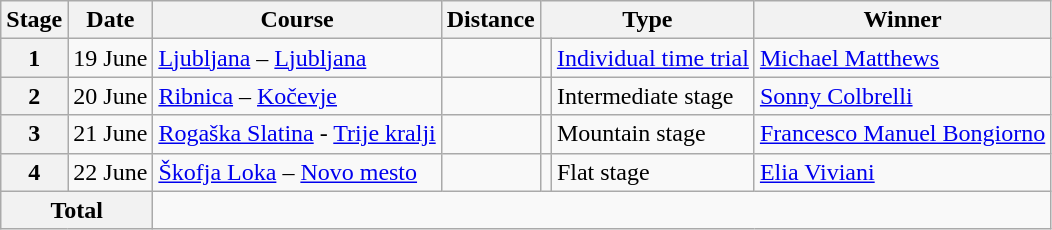<table class="wikitable">
<tr>
<th>Stage</th>
<th>Date</th>
<th>Course</th>
<th>Distance</th>
<th colspan="2">Type</th>
<th>Winner</th>
</tr>
<tr>
<th style="text-align:center">1</th>
<td align=right>19 June</td>
<td><a href='#'>Ljubljana</a> – <a href='#'>Ljubljana</a></td>
<td style="text-align:center;"></td>
<td></td>
<td><a href='#'>Individual time trial</a></td>
<td> <a href='#'>Michael Matthews</a></td>
</tr>
<tr>
<th style="text-align:center">2</th>
<td align=right>20 June</td>
<td><a href='#'>Ribnica</a> – <a href='#'>Kočevje</a></td>
<td style="text-align:center;"></td>
<td></td>
<td>Intermediate stage</td>
<td> <a href='#'>Sonny Colbrelli</a></td>
</tr>
<tr>
<th style="text-align:center">3</th>
<td align=right>21 June</td>
<td><a href='#'>Rogaška Slatina</a> - <a href='#'>Trije kralji</a></td>
<td style="text-align:center;"></td>
<td></td>
<td>Mountain stage</td>
<td> <a href='#'>Francesco Manuel Bongiorno</a></td>
</tr>
<tr>
<th style="text-align:center">4</th>
<td align=right>22 June</td>
<td><a href='#'>Škofja Loka</a> – <a href='#'>Novo mesto</a></td>
<td style="text-align:center;"></td>
<td></td>
<td>Flat stage</td>
<td> <a href='#'>Elia Viviani</a></td>
</tr>
<tr>
<th colspan="2">Total</th>
<td colspan="5" style="text-align:center;"></td>
</tr>
</table>
